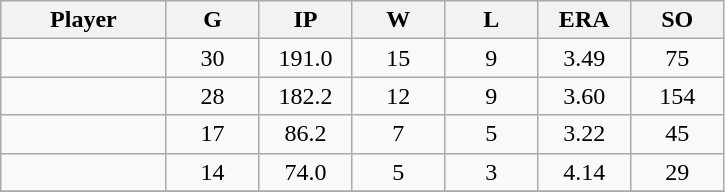<table class="wikitable sortable">
<tr>
<th bgcolor="#DDDDFF" width="16%">Player</th>
<th bgcolor="#DDDDFF" width="9%">G</th>
<th bgcolor="#DDDDFF" width="9%">IP</th>
<th bgcolor="#DDDDFF" width="9%">W</th>
<th bgcolor="#DDDDFF" width="9%">L</th>
<th bgcolor="#DDDDFF" width="9%">ERA</th>
<th bgcolor="#DDDDFF" width="9%">SO</th>
</tr>
<tr align="center">
<td></td>
<td>30</td>
<td>191.0</td>
<td>15</td>
<td>9</td>
<td>3.49</td>
<td>75</td>
</tr>
<tr align="center">
<td></td>
<td>28</td>
<td>182.2</td>
<td>12</td>
<td>9</td>
<td>3.60</td>
<td>154</td>
</tr>
<tr align="center">
<td></td>
<td>17</td>
<td>86.2</td>
<td>7</td>
<td>5</td>
<td>3.22</td>
<td>45</td>
</tr>
<tr align="center">
<td></td>
<td>14</td>
<td>74.0</td>
<td>5</td>
<td>3</td>
<td>4.14</td>
<td>29</td>
</tr>
<tr align="center">
</tr>
</table>
